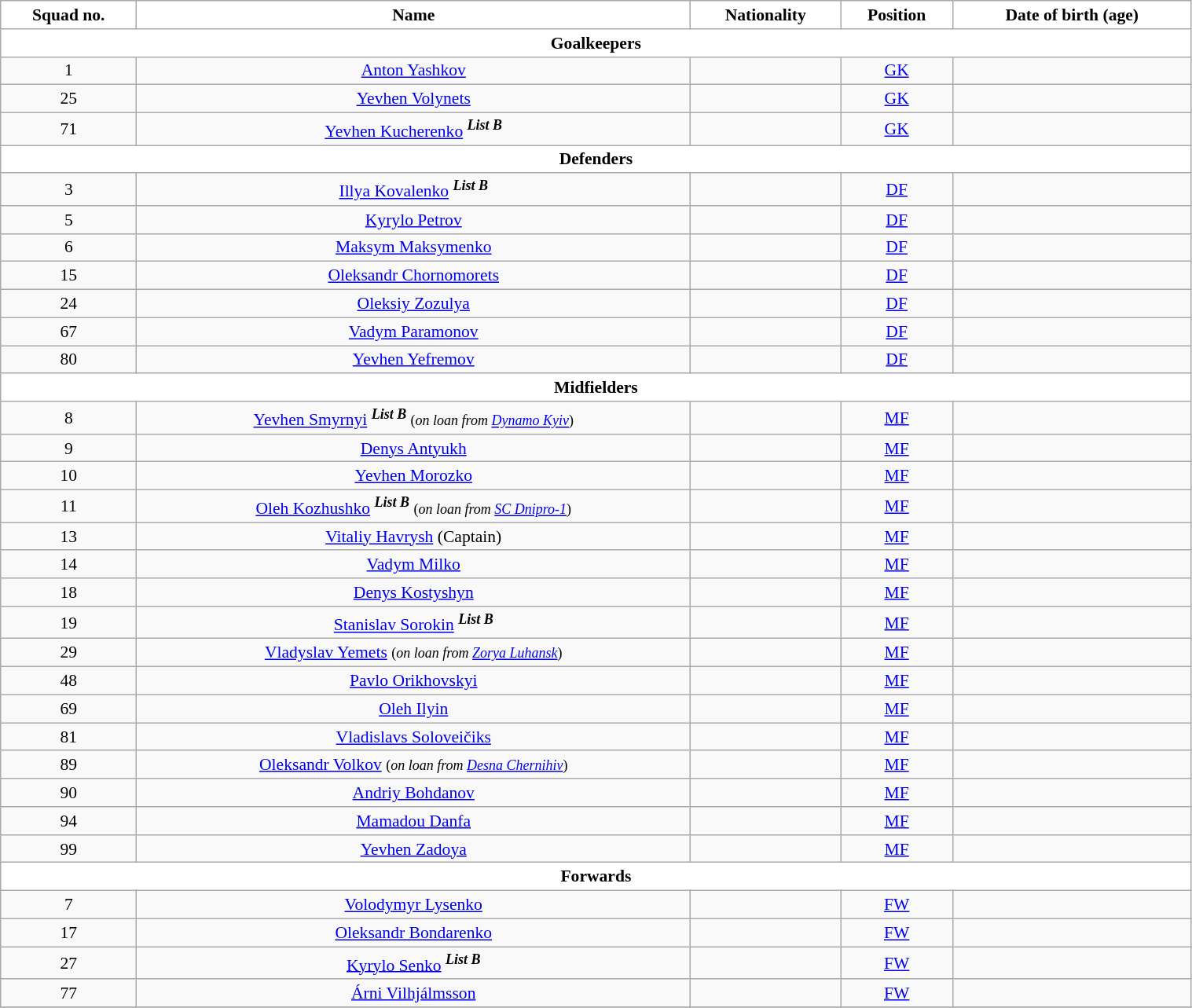<table class="wikitable" style="text-align:center; font-size:90%; width:80%">
<tr>
<th style="background:white; color:black; text-align:center">Squad no.</th>
<th style="background:white; color:black; text-align:center">Name</th>
<th style="background:white; color:black; text-align:center">Nationality</th>
<th style="background:white; color:black; text-align:center">Position</th>
<th style="background:white; color:black; text-align:center">Date of birth (age)</th>
</tr>
<tr>
<th colspan="6" style="background:white; color:black; text-align:center">Goalkeepers</th>
</tr>
<tr>
<td>1</td>
<td><a href='#'>Anton Yashkov</a></td>
<td></td>
<td><a href='#'>GK</a></td>
<td></td>
</tr>
<tr>
<td>25</td>
<td><a href='#'>Yevhen Volynets</a></td>
<td></td>
<td><a href='#'>GK</a></td>
<td></td>
</tr>
<tr>
<td>71</td>
<td><a href='#'>Yevhen Kucherenko</a> <sup><strong><em>List B</em></strong></sup></td>
<td></td>
<td><a href='#'>GK</a></td>
<td></td>
</tr>
<tr>
<th colspan="6" style="background:white; color:black; text-align:center">Defenders</th>
</tr>
<tr>
<td>3</td>
<td><a href='#'>Illya Kovalenko</a> <sup><strong><em>List B</em></strong></sup></td>
<td></td>
<td><a href='#'>DF</a></td>
<td></td>
</tr>
<tr>
<td>5</td>
<td><a href='#'>Kyrylo Petrov</a></td>
<td></td>
<td><a href='#'>DF</a></td>
<td></td>
</tr>
<tr>
<td>6</td>
<td><a href='#'>Maksym Maksymenko</a></td>
<td></td>
<td><a href='#'>DF</a></td>
<td></td>
</tr>
<tr>
<td>15</td>
<td><a href='#'>Oleksandr Chornomorets</a></td>
<td></td>
<td><a href='#'>DF</a></td>
<td></td>
</tr>
<tr>
<td>24</td>
<td><a href='#'>Oleksiy Zozulya</a></td>
<td></td>
<td><a href='#'>DF</a></td>
<td></td>
</tr>
<tr>
<td>67</td>
<td><a href='#'>Vadym Paramonov</a></td>
<td></td>
<td><a href='#'>DF</a></td>
<td></td>
</tr>
<tr>
<td>80</td>
<td><a href='#'>Yevhen Yefremov</a></td>
<td></td>
<td><a href='#'>DF</a></td>
<td></td>
</tr>
<tr>
<th colspan="6" style="background:white; color:black;; text-align:center">Midfielders</th>
</tr>
<tr>
<td>8</td>
<td><a href='#'>Yevhen Smyrnyi</a> <sup><strong><em>List B</em></strong></sup> <small>(<em>on loan from <a href='#'>Dynamo Kyiv</a></em>)</small></td>
<td></td>
<td><a href='#'>MF</a></td>
<td></td>
</tr>
<tr>
<td>9</td>
<td><a href='#'>Denys Antyukh</a></td>
<td></td>
<td><a href='#'>MF</a></td>
<td></td>
</tr>
<tr>
<td>10</td>
<td><a href='#'>Yevhen Morozko</a></td>
<td></td>
<td><a href='#'>MF</a></td>
<td></td>
</tr>
<tr>
<td>11</td>
<td><a href='#'>Oleh Kozhushko</a> <sup><strong><em>List B</em></strong></sup> <small>(<em>on loan from <a href='#'>SC Dnipro-1</a></em>)</small></td>
<td></td>
<td><a href='#'>MF</a></td>
<td></td>
</tr>
<tr>
<td>13</td>
<td><a href='#'>Vitaliy Havrysh</a> (Captain)</td>
<td></td>
<td><a href='#'>MF</a></td>
<td></td>
</tr>
<tr>
<td>14</td>
<td><a href='#'>Vadym Milko</a></td>
<td></td>
<td><a href='#'>MF</a></td>
<td></td>
</tr>
<tr>
<td>18</td>
<td><a href='#'>Denys Kostyshyn</a></td>
<td></td>
<td><a href='#'>MF</a></td>
<td></td>
</tr>
<tr>
<td>19</td>
<td><a href='#'>Stanislav Sorokin</a> <sup><strong><em>List B</em></strong></sup></td>
<td></td>
<td><a href='#'>MF</a></td>
<td></td>
</tr>
<tr>
<td>29</td>
<td><a href='#'>Vladyslav Yemets</a> <small>(<em>on loan from <a href='#'>Zorya Luhansk</a></em>)</small></td>
<td></td>
<td><a href='#'>MF</a></td>
<td></td>
</tr>
<tr>
<td>48</td>
<td><a href='#'>Pavlo Orikhovskyi</a></td>
<td></td>
<td><a href='#'>MF</a></td>
<td></td>
</tr>
<tr>
<td>69</td>
<td><a href='#'>Oleh Ilyin</a></td>
<td></td>
<td><a href='#'>MF</a></td>
<td></td>
</tr>
<tr>
<td>81</td>
<td><a href='#'>Vladislavs Soloveičiks</a></td>
<td></td>
<td><a href='#'>MF</a></td>
<td></td>
</tr>
<tr>
<td>89</td>
<td><a href='#'>Oleksandr Volkov</a> <small>(<em>on loan from <a href='#'>Desna Chernihiv</a></em>)</small></td>
<td></td>
<td><a href='#'>MF</a></td>
<td></td>
</tr>
<tr>
<td>90</td>
<td><a href='#'>Andriy Bohdanov</a></td>
<td></td>
<td><a href='#'>MF</a></td>
<td></td>
</tr>
<tr>
<td>94</td>
<td><a href='#'>Mamadou Danfa</a></td>
<td></td>
<td><a href='#'>MF</a></td>
<td></td>
</tr>
<tr>
<td>99</td>
<td><a href='#'>Yevhen Zadoya</a></td>
<td></td>
<td><a href='#'>MF</a></td>
<td></td>
</tr>
<tr>
<th colspan="7" style="background:white; color:black; text-align:center">Forwards</th>
</tr>
<tr>
<td>7</td>
<td><a href='#'>Volodymyr Lysenko</a></td>
<td></td>
<td><a href='#'>FW</a></td>
<td></td>
</tr>
<tr>
<td>17</td>
<td><a href='#'>Oleksandr Bondarenko</a></td>
<td></td>
<td><a href='#'>FW</a></td>
<td></td>
</tr>
<tr>
<td>27</td>
<td><a href='#'>Kyrylo Senko</a> <sup><strong><em>List B</em></strong></sup></td>
<td></td>
<td><a href='#'>FW</a></td>
<td></td>
</tr>
<tr>
<td>77</td>
<td><a href='#'>Árni Vilhjálmsson</a></td>
<td></td>
<td><a href='#'>FW</a></td>
<td></td>
</tr>
<tr>
</tr>
</table>
